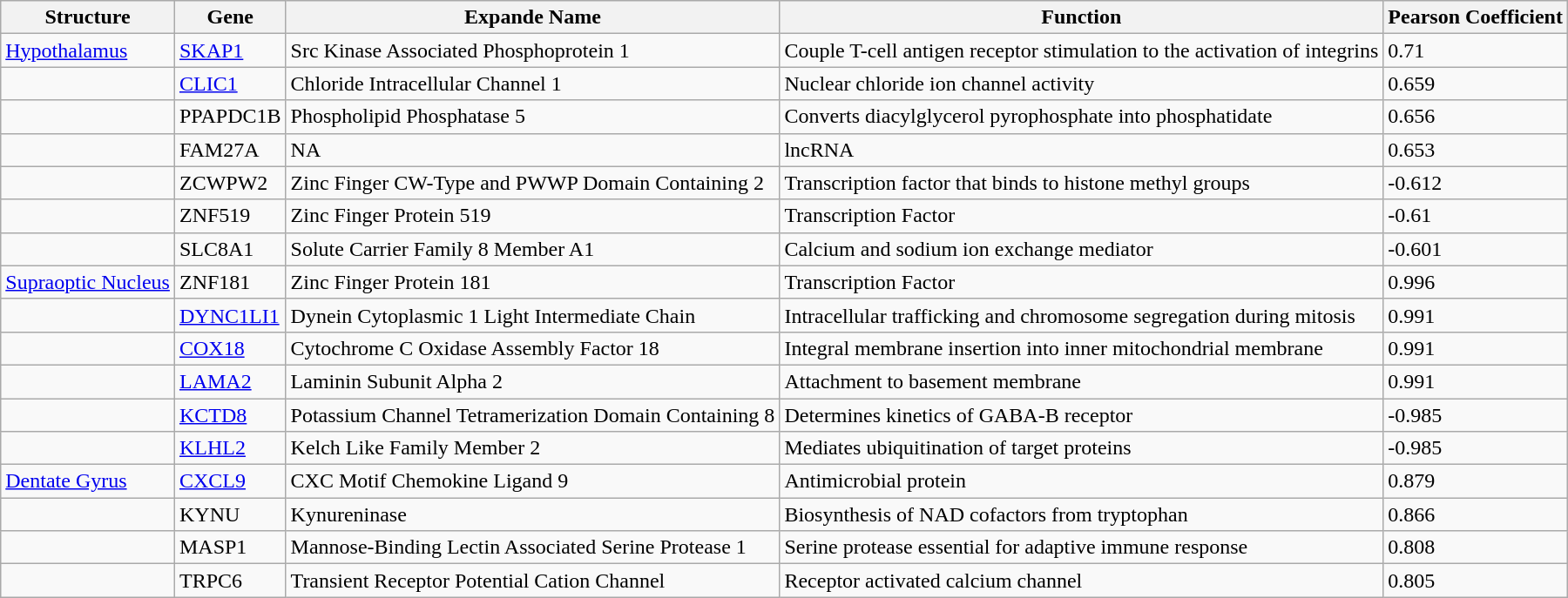<table class="wikitable">
<tr>
<th>Structure</th>
<th>Gene</th>
<th>Expande Name</th>
<th>Function</th>
<th>Pearson Coefficient</th>
</tr>
<tr>
<td><a href='#'>Hypothalamus</a></td>
<td><a href='#'>SKAP1</a></td>
<td>Src Kinase Associated Phosphoprotein 1</td>
<td>Couple T-cell antigen receptor stimulation to the activation of integrins</td>
<td>0.71</td>
</tr>
<tr>
<td></td>
<td><a href='#'>CLIC1</a></td>
<td>Chloride Intracellular Channel 1</td>
<td>Nuclear chloride ion channel activity</td>
<td>0.659</td>
</tr>
<tr>
<td></td>
<td>PPAPDC1B</td>
<td>Phospholipid Phosphatase 5</td>
<td>Converts diacylglycerol pyrophosphate into phosphatidate</td>
<td>0.656</td>
</tr>
<tr>
<td></td>
<td>FAM27A</td>
<td>NA</td>
<td>lncRNA</td>
<td>0.653</td>
</tr>
<tr>
<td></td>
<td>ZCWPW2</td>
<td>Zinc Finger CW-Type and PWWP Domain Containing 2</td>
<td>Transcription factor that binds to histone methyl groups</td>
<td>-0.612</td>
</tr>
<tr>
<td></td>
<td>ZNF519</td>
<td>Zinc Finger Protein 519</td>
<td>Transcription Factor</td>
<td>-0.61</td>
</tr>
<tr>
<td></td>
<td>SLC8A1</td>
<td>Solute Carrier Family 8 Member A1</td>
<td>Calcium and sodium ion exchange mediator</td>
<td>-0.601</td>
</tr>
<tr>
<td><a href='#'>Supraoptic Nucleus</a></td>
<td>ZNF181</td>
<td>Zinc Finger Protein 181</td>
<td>Transcription Factor</td>
<td>0.996</td>
</tr>
<tr>
<td></td>
<td><a href='#'>DYNC1LI1</a></td>
<td>Dynein Cytoplasmic 1 Light Intermediate Chain</td>
<td>Intracellular trafficking and chromosome segregation during mitosis</td>
<td>0.991</td>
</tr>
<tr>
<td></td>
<td><a href='#'>COX18</a></td>
<td>Cytochrome C Oxidase Assembly Factor 18</td>
<td>Integral membrane insertion into inner mitochondrial membrane</td>
<td>0.991</td>
</tr>
<tr>
<td></td>
<td><a href='#'>LAMA2</a></td>
<td>Laminin Subunit Alpha 2</td>
<td>Attachment to basement membrane</td>
<td>0.991</td>
</tr>
<tr>
<td></td>
<td><a href='#'>KCTD8</a></td>
<td>Potassium Channel Tetramerization Domain Containing 8</td>
<td>Determines kinetics of GABA-B receptor</td>
<td>-0.985</td>
</tr>
<tr>
<td></td>
<td><a href='#'>KLHL2</a></td>
<td>Kelch Like Family Member 2</td>
<td>Mediates ubiquitination of target proteins</td>
<td>-0.985</td>
</tr>
<tr>
<td><a href='#'>Dentate Gyrus</a></td>
<td><a href='#'>CXCL9</a></td>
<td>CXC Motif Chemokine Ligand 9</td>
<td>Antimicrobial protein</td>
<td>0.879</td>
</tr>
<tr>
<td></td>
<td>KYNU</td>
<td>Kynureninase</td>
<td>Biosynthesis of NAD cofactors from tryptophan</td>
<td>0.866</td>
</tr>
<tr>
<td></td>
<td>MASP1</td>
<td>Mannose-Binding Lectin Associated Serine Protease 1</td>
<td>Serine protease essential for adaptive immune response</td>
<td>0.808</td>
</tr>
<tr>
<td></td>
<td>TRPC6</td>
<td>Transient Receptor Potential Cation Channel</td>
<td>Receptor activated calcium channel</td>
<td>0.805</td>
</tr>
</table>
